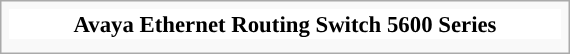<table class="infobox" style="width: 25em; font-size: 95%;">
<tr ! colspan="2" bgcolor="#ffffff">
<td style="text-align:center;"><strong>Avaya Ethernet Routing Switch 5600 Series</strong></td>
</tr>
<tr>
<td style="text-align:center;" colspan=""></td>
</tr>
</table>
